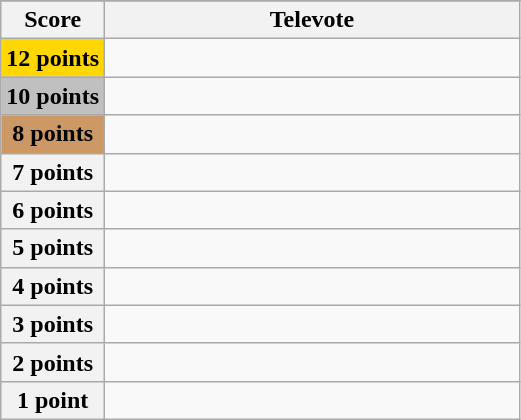<table class="wikitable">
<tr>
</tr>
<tr>
<th scope="col" width="20%">Score</th>
<th scope="col" width="80%">Televote</th>
</tr>
<tr>
<th scope="row" style="Background:gold">12 points</th>
<td></td>
</tr>
<tr>
<th scope="row" style="background:silver">10 points</th>
<td></td>
</tr>
<tr>
<th scope="row" style="background:#CC9966">8 points</th>
<td></td>
</tr>
<tr>
<th scope="row">7 points</th>
<td></td>
</tr>
<tr>
<th scope="row">6 points</th>
<td></td>
</tr>
<tr>
<th scope="row">5 points</th>
<td></td>
</tr>
<tr>
<th scope="row">4 points</th>
<td></td>
</tr>
<tr>
<th scope="row">3 points</th>
<td></td>
</tr>
<tr>
<th scope="row">2 points</th>
<td></td>
</tr>
<tr>
<th scope="row">1 point</th>
<td></td>
</tr>
</table>
